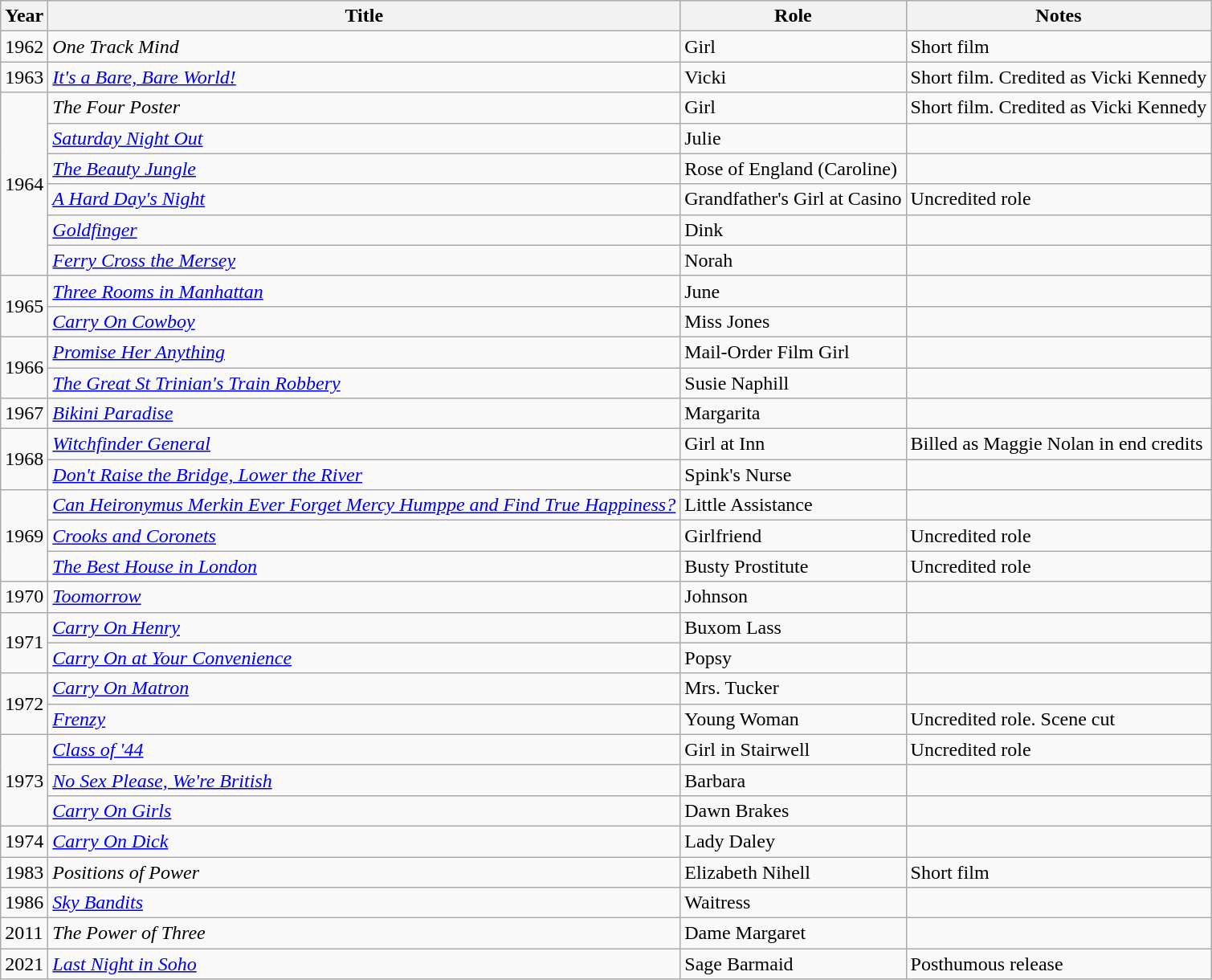<table class="wikitable sortable">
<tr>
<th>Year</th>
<th>Title</th>
<th>Role</th>
<th>Notes</th>
</tr>
<tr>
<td>1962</td>
<td><em>One Track Mind</em></td>
<td>Girl</td>
<td>Short film</td>
</tr>
<tr>
<td>1963</td>
<td><em><a href='#'>It's a Bare, Bare World!</a></em></td>
<td>Vicki</td>
<td>Short film. Credited as Vicki Kennedy</td>
</tr>
<tr>
<td rowspan=6>1964</td>
<td><em>The Four Poster</em></td>
<td>Girl</td>
<td>Short film. Credited as Vicki Kennedy</td>
</tr>
<tr>
<td><em><a href='#'>Saturday Night Out</a></em></td>
<td>Julie</td>
<td></td>
</tr>
<tr>
<td><em><a href='#'>The Beauty Jungle</a></em></td>
<td>Rose of England (Caroline)</td>
<td></td>
</tr>
<tr>
<td><em><a href='#'>A Hard Day's Night</a></em></td>
<td>Grandfather's Girl at Casino</td>
<td>Uncredited role</td>
</tr>
<tr>
<td><em><a href='#'>Goldfinger</a></em></td>
<td>Dink</td>
<td></td>
</tr>
<tr>
<td><em><a href='#'>Ferry Cross the Mersey</a></em></td>
<td>Norah</td>
</tr>
<tr>
<td rowspan=2>1965</td>
<td><em><a href='#'>Three Rooms in Manhattan</a></em></td>
<td>June</td>
<td></td>
</tr>
<tr>
<td><em><a href='#'>Carry On Cowboy</a></em></td>
<td>Miss Jones</td>
<td></td>
</tr>
<tr>
<td rowspan=2>1966</td>
<td><em><a href='#'>Promise Her Anything</a></em></td>
<td>Mail-Order Film Girl</td>
<td></td>
</tr>
<tr>
<td><em><a href='#'>The Great St Trinian's Train Robbery</a></em></td>
<td>Susie Naphill</td>
<td></td>
</tr>
<tr>
<td>1967</td>
<td><em><a href='#'>Bikini Paradise</a></em></td>
<td>Margarita</td>
<td></td>
</tr>
<tr>
<td rowspan=2>1968</td>
<td><em><a href='#'>Witchfinder General</a></em></td>
<td>Girl at Inn</td>
<td>Billed as Maggie Nolan in end credits</td>
</tr>
<tr>
<td><em><a href='#'>Don't Raise the Bridge, Lower the River</a></em></td>
<td>Spink's Nurse</td>
<td></td>
</tr>
<tr>
<td rowspan=3>1969</td>
<td><em><a href='#'>Can Heironymus Merkin Ever Forget Mercy Humppe and Find True Happiness?</a></em></td>
<td>Little Assistance</td>
<td></td>
</tr>
<tr>
<td><em><a href='#'>Crooks and Coronets</a></em></td>
<td>Girlfriend</td>
<td>Uncredited role</td>
</tr>
<tr>
<td><em><a href='#'>The Best House in London</a></em></td>
<td>Busty Prostitute</td>
<td>Uncredited role</td>
</tr>
<tr>
<td>1970</td>
<td><em><a href='#'>Toomorrow</a></em></td>
<td>Johnson</td>
<td></td>
</tr>
<tr>
<td rowspan=2>1971</td>
<td><em><a href='#'>Carry On Henry</a></em></td>
<td>Buxom Lass</td>
<td></td>
</tr>
<tr>
<td><em><a href='#'>Carry On at Your Convenience</a></em></td>
<td>Popsy</td>
<td></td>
</tr>
<tr>
<td rowspan=2>1972</td>
<td><em><a href='#'>Carry On Matron</a></em></td>
<td>Mrs. Tucker</td>
<td></td>
</tr>
<tr>
<td><em><a href='#'>Frenzy</a></em></td>
<td>Young Woman</td>
<td>Uncredited role. Scene cut</td>
</tr>
<tr>
<td rowspan=3>1973</td>
<td><em><a href='#'>Class of '44</a></em></td>
<td>Girl in Stairwell</td>
<td>Uncredited role</td>
</tr>
<tr>
<td><em><a href='#'>No Sex Please, We're British</a></em></td>
<td>Barbara</td>
<td></td>
</tr>
<tr>
<td><em><a href='#'>Carry On Girls</a></em></td>
<td>Dawn Brakes</td>
<td></td>
</tr>
<tr>
<td>1974</td>
<td><em><a href='#'>Carry On Dick</a></em></td>
<td>Lady Daley</td>
<td></td>
</tr>
<tr>
<td>1983</td>
<td><em>Positions of Power</em></td>
<td>Elizabeth Nihell</td>
<td>Short film</td>
</tr>
<tr>
<td>1986</td>
<td><em><a href='#'>Sky Bandits</a></em></td>
<td>Waitress</td>
<td></td>
</tr>
<tr>
<td>2011</td>
<td><em>The Power of Three</em></td>
<td>Dame Margaret</td>
<td></td>
</tr>
<tr>
<td>2021</td>
<td><em><a href='#'>Last Night in Soho</a></em></td>
<td>Sage Barmaid</td>
<td>Posthumous release</td>
</tr>
</table>
